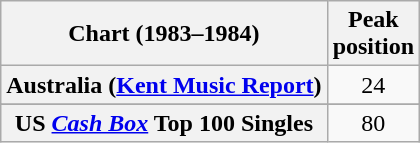<table class="wikitable sortable plainrowheaders" style="text-align:center">
<tr>
<th scope="col">Chart (1983–1984)</th>
<th scope="col">Peak<br>position</th>
</tr>
<tr>
<th scope="row">Australia (<a href='#'>Kent Music Report</a>)</th>
<td>24</td>
</tr>
<tr>
</tr>
<tr>
</tr>
<tr>
</tr>
<tr>
</tr>
<tr>
</tr>
<tr>
</tr>
<tr>
<th scope="row">US <em><a href='#'>Cash Box</a></em> Top 100 Singles</th>
<td>80</td>
</tr>
</table>
